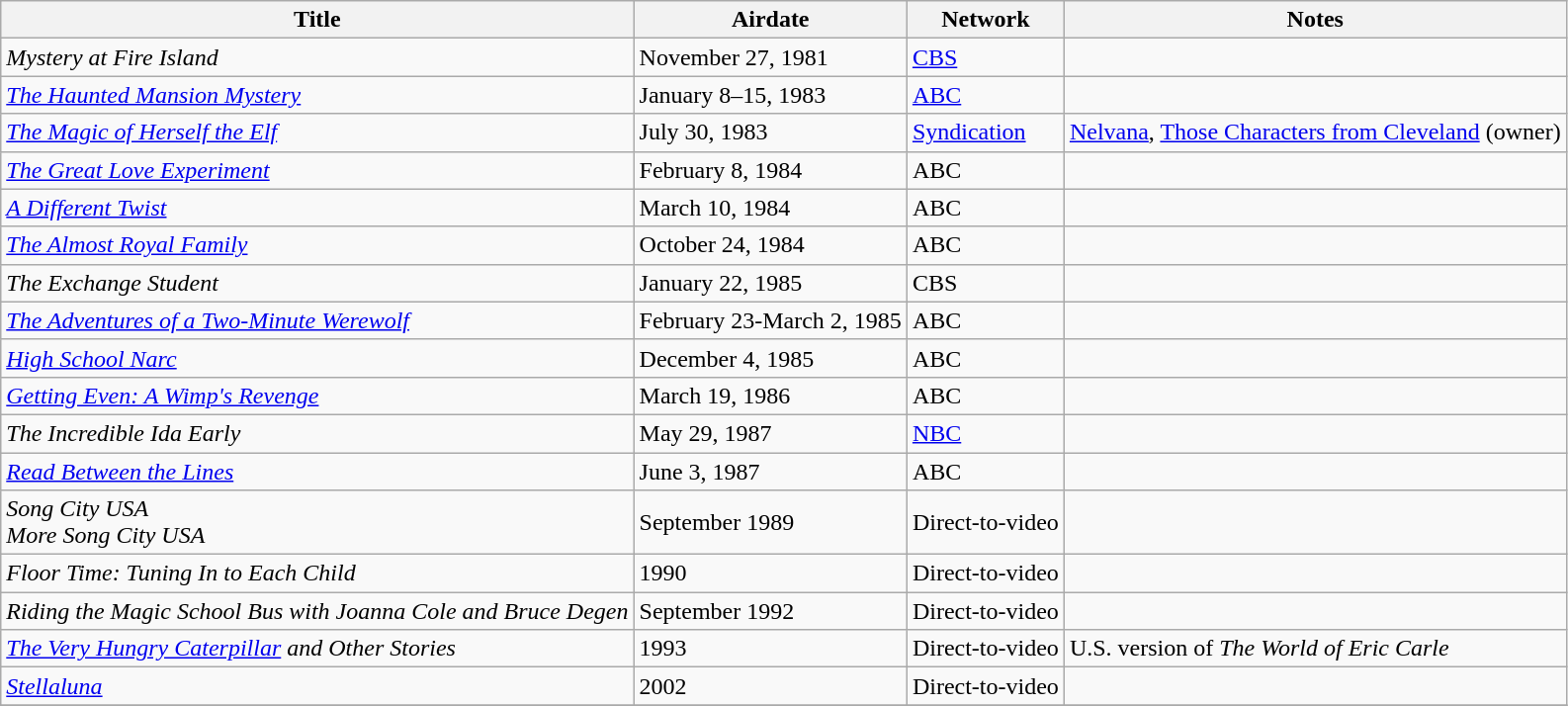<table class="wikitable sortable">
<tr>
<th>Title</th>
<th>Airdate</th>
<th>Network</th>
<th>Notes</th>
</tr>
<tr>
<td><em>Mystery at Fire Island</em></td>
<td>November 27, 1981</td>
<td><a href='#'>CBS</a></td>
<td></td>
</tr>
<tr>
<td><em><a href='#'>The Haunted Mansion Mystery</a></em></td>
<td>January 8–15, 1983</td>
<td><a href='#'>ABC</a></td>
<td></td>
</tr>
<tr>
<td><em><a href='#'>The Magic of Herself the Elf</a></em></td>
<td>July 30, 1983</td>
<td><a href='#'>Syndication</a></td>
<td><a href='#'>Nelvana</a>, <a href='#'>Those Characters from Cleveland</a> (owner)</td>
</tr>
<tr>
<td><em><a href='#'>The Great Love Experiment</a></em></td>
<td>February 8, 1984</td>
<td>ABC</td>
<td></td>
</tr>
<tr>
<td><em><a href='#'>A Different Twist</a></em></td>
<td>March 10, 1984</td>
<td>ABC</td>
<td></td>
</tr>
<tr>
<td><em><a href='#'>The Almost Royal Family</a></em></td>
<td>October 24, 1984</td>
<td>ABC</td>
<td></td>
</tr>
<tr>
<td><em>The Exchange Student</em></td>
<td>January 22, 1985</td>
<td>CBS</td>
<td></td>
</tr>
<tr>
<td><em><a href='#'>The Adventures of a Two-Minute Werewolf</a></em></td>
<td>February 23-March 2, 1985</td>
<td>ABC</td>
<td></td>
</tr>
<tr>
<td><em><a href='#'>High School Narc</a></em></td>
<td>December 4, 1985</td>
<td>ABC</td>
<td></td>
</tr>
<tr>
<td><em><a href='#'>Getting Even: A Wimp's Revenge</a></em></td>
<td>March 19, 1986</td>
<td>ABC</td>
<td></td>
</tr>
<tr>
<td><em>The Incredible Ida Early</em></td>
<td>May 29, 1987</td>
<td><a href='#'>NBC</a></td>
<td></td>
</tr>
<tr>
<td><em><a href='#'>Read Between the Lines</a></em></td>
<td>June 3, 1987</td>
<td>ABC</td>
<td></td>
</tr>
<tr>
<td><em>Song City USA</em><br><em>More Song City USA</em></td>
<td>September 1989</td>
<td>Direct-to-video</td>
<td></td>
</tr>
<tr>
<td><em>Floor Time: Tuning In to Each Child</em></td>
<td>1990</td>
<td>Direct-to-video</td>
<td></td>
</tr>
<tr>
<td><em>Riding the Magic School Bus with Joanna Cole and Bruce Degen</em></td>
<td>September 1992</td>
<td>Direct-to-video</td>
<td></td>
</tr>
<tr>
<td><em><a href='#'>The Very Hungry Caterpillar</a> and Other Stories</em></td>
<td>1993</td>
<td>Direct-to-video</td>
<td>U.S. version of <em>The World of Eric Carle</em></td>
</tr>
<tr>
<td><em><a href='#'>Stellaluna</a></em></td>
<td>2002</td>
<td>Direct-to-video</td>
<td></td>
</tr>
<tr>
</tr>
</table>
